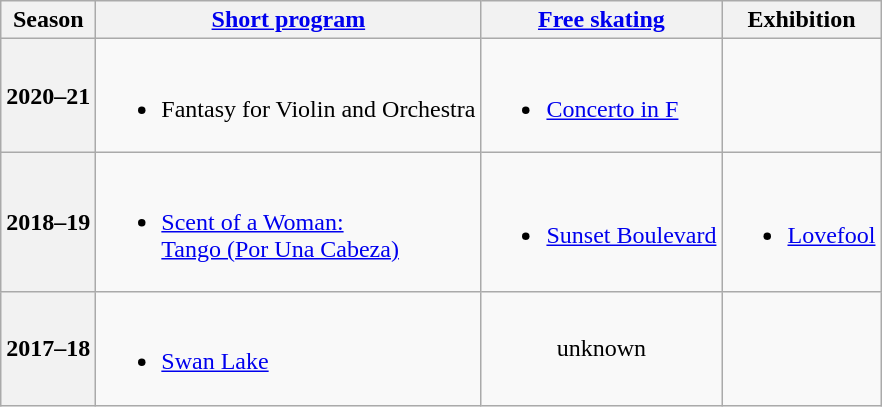<table class="wikitable">
<tr>
<th>Season</th>
<th><a href='#'>Short program</a></th>
<th><a href='#'>Free skating</a></th>
<th>Exhibition</th>
</tr>
<tr>
<th>2020–21</th>
<td><br><ul><li>Fantasy for Violin and Orchestra<br></li></ul></td>
<td><br><ul><li><a href='#'>Concerto in F</a><br></li></ul></td>
<td></td>
</tr>
<tr>
<th>2018–19<br></th>
<td><br><ul><li><a href='#'>Scent of a Woman:</a> <br><a href='#'>Tango (Por Una Cabeza)</a><br></li></ul></td>
<td><br><ul><li><a href='#'>Sunset Boulevard</a><br></li></ul></td>
<td><br><ul><li><a href='#'>Lovefool</a><br></li></ul></td>
</tr>
<tr>
<th>2017–18</th>
<td><br><ul><li><a href='#'>Swan Lake</a><br></li></ul></td>
<td align="center">unknown</td>
<td></td>
</tr>
</table>
